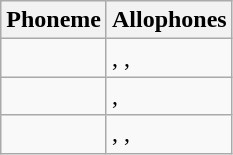<table class="wikitable">
<tr>
<th>Phoneme</th>
<th>Allophones</th>
</tr>
<tr>
<td></td>
<td>, , </td>
</tr>
<tr>
<td></td>
<td>, </td>
</tr>
<tr>
<td></td>
<td>, , </td>
</tr>
</table>
